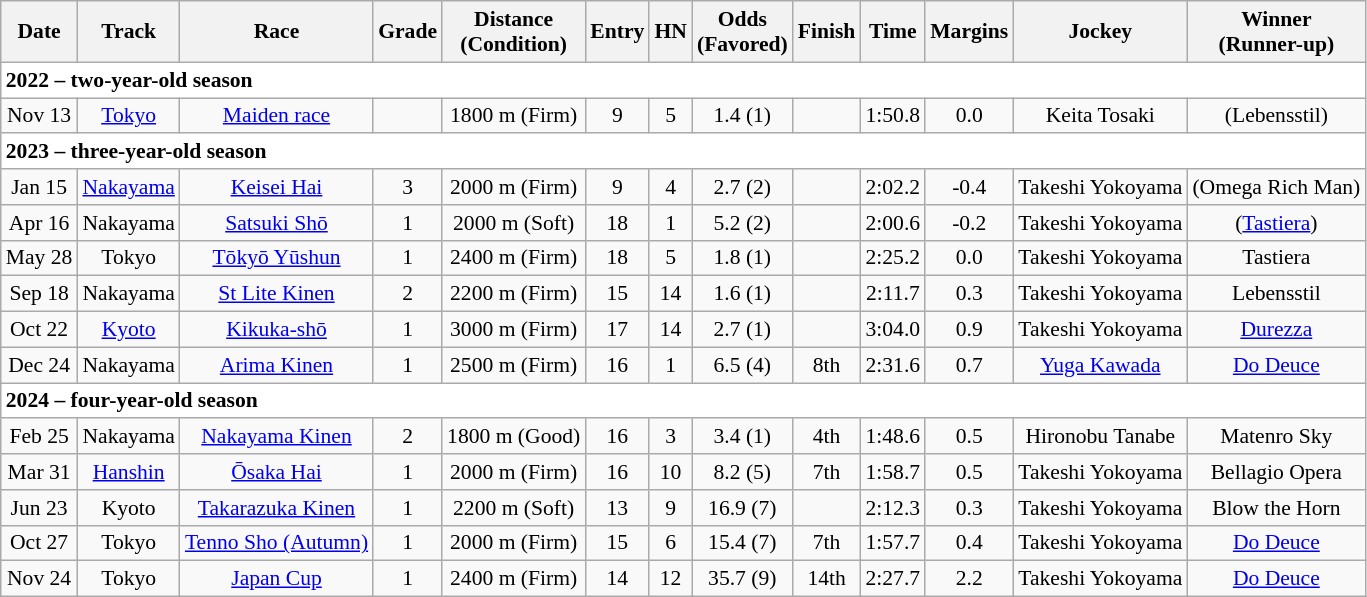<table class="wikitable" style="border-collapse: collapse; font-size: 90%; text-align: center; white-space: nowrap">
<tr>
<th>Date</th>
<th>Track</th>
<th>Race</th>
<th>Grade</th>
<th>Distance<br>(Condition)</th>
<th>Entry</th>
<th>HN</th>
<th>Odds<br>(Favored)</th>
<th>Finish</th>
<th>Time</th>
<th>Margins</th>
<th>Jockey</th>
<th>Winner<br>(Runner-up)</th>
</tr>
<tr style="background-color:white">
<td colspan="13" align="left"><strong>2022 – two-year-old season</strong></td>
</tr>
<tr>
<td>Nov 13</td>
<td><a href='#'>Tokyo</a></td>
<td><a href='#'>Maiden race</a></td>
<td></td>
<td>1800 m (Firm)</td>
<td>9</td>
<td>5</td>
<td>1.4 (1)</td>
<td></td>
<td>1:50.8</td>
<td>0.0</td>
<td>Keita Tosaki</td>
<td>(Lebensstil)</td>
</tr>
<tr style="background-color:white">
<td colspan="13" align="left"><strong>2023 – three-year-old season</strong></td>
</tr>
<tr>
<td>Jan 15</td>
<td><a href='#'>Nakayama</a></td>
<td><a href='#'>Keisei Hai</a></td>
<td>3</td>
<td>2000 m (Firm)</td>
<td>9</td>
<td>4</td>
<td>2.7 (2)</td>
<td></td>
<td>2:02.2</td>
<td>-0.4</td>
<td>Takeshi Yokoyama</td>
<td>(Omega Rich Man)</td>
</tr>
<tr>
<td>Apr 16</td>
<td>Nakayama</td>
<td><a href='#'>Satsuki Shō</a></td>
<td>1</td>
<td>2000 m (Soft)</td>
<td>18</td>
<td>1</td>
<td>5.2 (2)</td>
<td></td>
<td>2:00.6</td>
<td>-0.2</td>
<td>Takeshi Yokoyama</td>
<td>(<a href='#'>Tastiera</a>)</td>
</tr>
<tr>
<td>May 28</td>
<td>Tokyo</td>
<td><a href='#'>Tōkyō Yūshun</a></td>
<td>1</td>
<td>2400 m (Firm)</td>
<td>18</td>
<td>5</td>
<td>1.8 (1)</td>
<td></td>
<td>2:25.2</td>
<td>0.0</td>
<td>Takeshi Yokoyama</td>
<td>Tastiera</td>
</tr>
<tr>
<td>Sep 18</td>
<td>Nakayama</td>
<td><a href='#'>St Lite Kinen</a></td>
<td>2</td>
<td>2200 m (Firm)</td>
<td>15</td>
<td>14</td>
<td>1.6 (1)</td>
<td></td>
<td>2:11.7</td>
<td>0.3</td>
<td>Takeshi Yokoyama</td>
<td>Lebensstil</td>
</tr>
<tr>
<td>Oct 22</td>
<td><a href='#'>Kyoto</a></td>
<td><a href='#'>Kikuka-shō</a></td>
<td>1</td>
<td>3000 m (Firm)</td>
<td>17</td>
<td>14</td>
<td>2.7 (1)</td>
<td></td>
<td>3:04.0</td>
<td>0.9</td>
<td>Takeshi Yokoyama</td>
<td><a href='#'>Durezza</a></td>
</tr>
<tr>
<td>Dec 24</td>
<td>Nakayama</td>
<td><a href='#'>Arima Kinen</a></td>
<td>1</td>
<td>2500 m (Firm)</td>
<td>16</td>
<td>1</td>
<td>6.5 (4)</td>
<td>8th</td>
<td>2:31.6</td>
<td>0.7</td>
<td><a href='#'>Yuga Kawada</a></td>
<td><a href='#'>Do Deuce</a></td>
</tr>
<tr style="background-color:white">
<td colspan="13" align="left"><strong>2024 – four-year-old season</strong></td>
</tr>
<tr>
<td>Feb 25</td>
<td>Nakayama</td>
<td><a href='#'>Nakayama Kinen</a></td>
<td>2</td>
<td>1800 m (Good)</td>
<td>16</td>
<td>3</td>
<td>3.4 (1)</td>
<td>4th</td>
<td>1:48.6</td>
<td>0.5</td>
<td>Hironobu Tanabe</td>
<td>Matenro Sky</td>
</tr>
<tr>
<td>Mar 31</td>
<td><a href='#'>Hanshin</a></td>
<td><a href='#'>Ōsaka Hai</a></td>
<td>1</td>
<td>2000 m (Firm)</td>
<td>16</td>
<td>10</td>
<td>8.2 (5)</td>
<td>7th</td>
<td>1:58.7</td>
<td>0.5</td>
<td>Takeshi Yokoyama</td>
<td>Bellagio Opera</td>
</tr>
<tr>
<td>Jun 23</td>
<td>Kyoto</td>
<td><a href='#'>Takarazuka Kinen</a></td>
<td>1</td>
<td>2200 m (Soft)</td>
<td>13</td>
<td>9</td>
<td>16.9 (7)</td>
<td></td>
<td>2:12.3</td>
<td>0.3</td>
<td>Takeshi Yokoyama</td>
<td>Blow the Horn</td>
</tr>
<tr>
<td>Oct 27</td>
<td>Tokyo</td>
<td><a href='#'>Tenno Sho (Autumn)</a></td>
<td>1</td>
<td>2000 m (Firm)</td>
<td>15</td>
<td>6</td>
<td>15.4 (7)</td>
<td>7th</td>
<td>1:57.7</td>
<td>0.4</td>
<td>Takeshi Yokoyama</td>
<td><a href='#'>Do Deuce</a></td>
</tr>
<tr>
<td>Nov 24</td>
<td>Tokyo</td>
<td><a href='#'>Japan Cup</a></td>
<td>1</td>
<td>2400 m (Firm)</td>
<td>14</td>
<td>12</td>
<td>35.7 (9)</td>
<td>14th</td>
<td>2:27.7</td>
<td>2.2</td>
<td>Takeshi Yokoyama</td>
<td><a href='#'>Do Deuce</a></td>
</tr>
</table>
